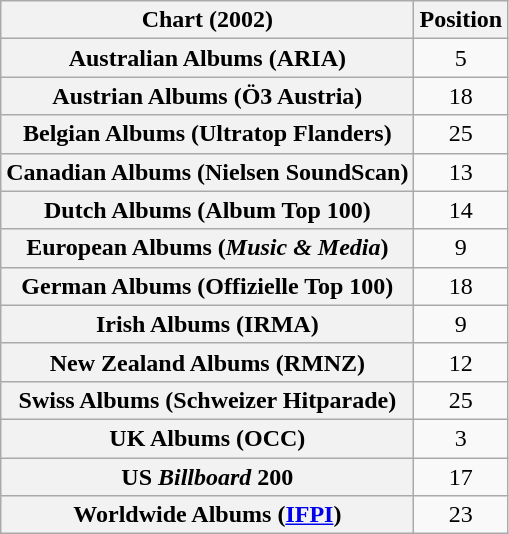<table class="wikitable sortable plainrowheaders" style="text-align:center;">
<tr>
<th>Chart (2002)</th>
<th>Position</th>
</tr>
<tr>
<th scope="row">Australian Albums (ARIA)</th>
<td align="center">5</td>
</tr>
<tr>
<th scope="row">Austrian Albums (Ö3 Austria)</th>
<td align="center">18</td>
</tr>
<tr>
<th scope="row">Belgian Albums (Ultratop Flanders)</th>
<td align="center">25</td>
</tr>
<tr>
<th scope="row">Canadian Albums (Nielsen SoundScan)</th>
<td>13</td>
</tr>
<tr>
<th scope="row">Dutch Albums (Album Top 100)</th>
<td align="center">14</td>
</tr>
<tr>
<th scope="row">European Albums (<em>Music & Media</em>)</th>
<td align="center">9</td>
</tr>
<tr>
<th scope="row">German Albums (Offizielle Top 100)</th>
<td align="center">18</td>
</tr>
<tr>
<th scope="row">Irish Albums (IRMA)</th>
<td align="center">9</td>
</tr>
<tr>
<th scope="row">New Zealand Albums (RMNZ)</th>
<td align="center">12</td>
</tr>
<tr>
<th scope="row">Swiss Albums (Schweizer Hitparade)</th>
<td align="center">25</td>
</tr>
<tr>
<th scope="row">UK Albums (OCC)</th>
<td align="center">3</td>
</tr>
<tr>
<th scope="row">US <em>Billboard</em> 200</th>
<td align="center">17</td>
</tr>
<tr>
<th scope="row">Worldwide Albums (<a href='#'>IFPI</a>)</th>
<td align="center">23</td>
</tr>
</table>
